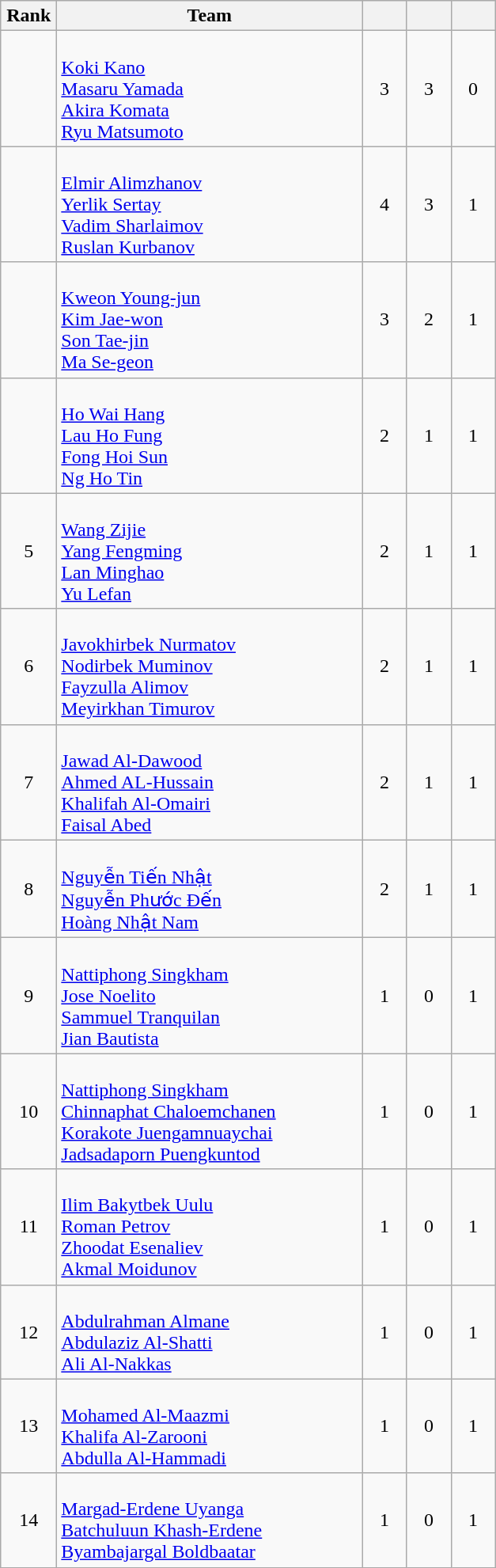<table class="wikitable" style="text-align: center;">
<tr>
<th width=40>Rank</th>
<th width=250>Team</th>
<th width=30></th>
<th width=30></th>
<th width=30></th>
</tr>
<tr>
<td></td>
<td align=left><br><a href='#'>Koki Kano</a><br> <a href='#'>Masaru Yamada</a><br> <a href='#'>Akira Komata</a><br> <a href='#'>Ryu Matsumoto</a></td>
<td>3</td>
<td>3</td>
<td>0</td>
</tr>
<tr>
<td></td>
<td align=left><br><a href='#'>Elmir Alimzhanov</a><br> <a href='#'>Yerlik Sertay</a><br> <a href='#'>Vadim Sharlaimov</a><br> <a href='#'>Ruslan Kurbanov</a></td>
<td>4</td>
<td>3</td>
<td>1</td>
</tr>
<tr>
<td></td>
<td align=left><br><a href='#'>Kweon Young-jun</a><br> <a href='#'>Kim Jae-won</a><br> <a href='#'>Son Tae-jin</a><br> <a href='#'>Ma Se-geon</a></td>
<td>3</td>
<td>2</td>
<td>1</td>
</tr>
<tr>
<td></td>
<td align=left><br><a href='#'>Ho Wai Hang</a><br> <a href='#'>Lau Ho Fung</a><br> <a href='#'>Fong Hoi Sun</a><br> <a href='#'>Ng Ho Tin</a></td>
<td>2</td>
<td>1</td>
<td>1</td>
</tr>
<tr>
<td>5</td>
<td align=left><br><a href='#'>Wang Zijie</a><br><a href='#'>Yang Fengming</a><br><a href='#'>Lan Minghao</a><br><a href='#'>Yu Lefan</a></td>
<td>2</td>
<td>1</td>
<td>1</td>
</tr>
<tr>
<td>6</td>
<td align=left><br><a href='#'>Javokhirbek Nurmatov</a><br><a href='#'>Nodirbek Muminov</a><br><a href='#'>Fayzulla Alimov</a><br><a href='#'>Meyirkhan Timurov</a></td>
<td>2</td>
<td>1</td>
<td>1</td>
</tr>
<tr>
<td>7</td>
<td align=left><br><a href='#'>Jawad Al-Dawood</a><br><a href='#'>Ahmed AL-Hussain</a><br><a href='#'>Khalifah Al-Omairi</a> <br><a href='#'>Faisal Abed</a></td>
<td>2</td>
<td>1</td>
<td>1</td>
</tr>
<tr>
<td>8</td>
<td align=left><br><a href='#'>Nguyễn Tiến Nhật</a><br><a href='#'>Nguyễn Phước Đến</a><br><a href='#'>Hoàng Nhật Nam</a></td>
<td>2</td>
<td>1</td>
<td>1</td>
</tr>
<tr>
<td>9</td>
<td align=left><br><a href='#'>Nattiphong Singkham</a><br><a href='#'>Jose Noelito</a><br><a href='#'>Sammuel Tranquilan</a><br><a href='#'>Jian Bautista</a></td>
<td>1</td>
<td>0</td>
<td>1</td>
</tr>
<tr>
<td>10</td>
<td align=left><br><a href='#'>Nattiphong Singkham</a><br><a href='#'>Chinnaphat Chaloemchanen</a><br><a href='#'>Korakote Juengamnuaychai</a><br><a href='#'>Jadsadaporn Puengkuntod</a></td>
<td>1</td>
<td>0</td>
<td>1</td>
</tr>
<tr>
<td>11</td>
<td align=left><br><a href='#'>Ilim Bakytbek Uulu</a><br><a href='#'>Roman Petrov</a><br><a href='#'>Zhoodat Esenaliev</a><br><a href='#'>Akmal Moidunov</a></td>
<td>1</td>
<td>0</td>
<td>1</td>
</tr>
<tr>
<td>12</td>
<td align=left><br><a href='#'>Abdulrahman Almane</a><br><a href='#'>Abdulaziz Al-Shatti</a><br><a href='#'>Ali Al-Nakkas</a></td>
<td>1</td>
<td>0</td>
<td>1</td>
</tr>
<tr>
<td>13</td>
<td align=left><br><a href='#'>Mohamed Al-Maazmi</a><br><a href='#'>Khalifa Al-Zarooni</a><br><a href='#'>Abdulla Al-Hammadi</a></td>
<td>1</td>
<td>0</td>
<td>1</td>
</tr>
<tr>
<td>14</td>
<td align=left><br><a href='#'>Margad-Erdene Uyanga</a><br><a href='#'>Batchuluun Khash-Erdene</a><br><a href='#'>Byambajargal Boldbaatar</a></td>
<td>1</td>
<td>0</td>
<td>1</td>
</tr>
</table>
